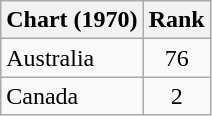<table class="wikitable sortable">
<tr>
<th>Chart (1970)</th>
<th>Rank</th>
</tr>
<tr>
<td>Australia</td>
<td style="text-align:center;">76</td>
</tr>
<tr>
<td>Canada</td>
<td style="text-align:center;">2</td>
</tr>
</table>
